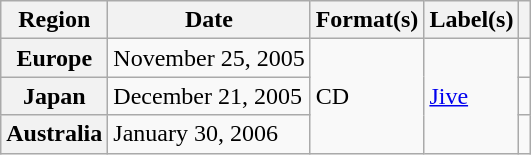<table class="wikitable plainrowheaders">
<tr>
<th scope="col">Region</th>
<th scope="col">Date</th>
<th scope="col">Format(s)</th>
<th scope="col">Label(s)</th>
<th scope="col"></th>
</tr>
<tr>
<th scope="row">Europe</th>
<td>November 25, 2005</td>
<td rowspan="3">CD</td>
<td rowspan="3"><a href='#'>Jive</a></td>
<td></td>
</tr>
<tr>
<th scope="row">Japan</th>
<td>December 21, 2005</td>
<td></td>
</tr>
<tr>
<th scope="row">Australia</th>
<td>January 30, 2006</td>
<td></td>
</tr>
</table>
